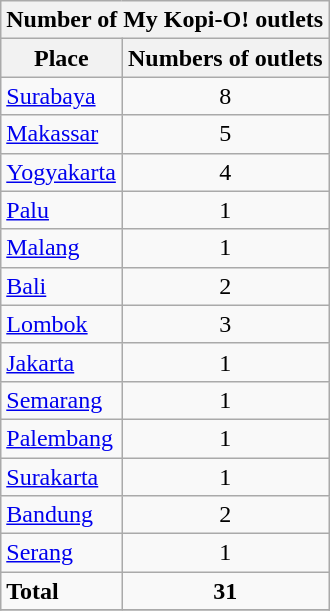<table class="wikitable sortable">
<tr>
<th colspan="2">Number of My Kopi-O! outlets</th>
</tr>
<tr>
<th>Place</th>
<th>Numbers of outlets</th>
</tr>
<tr>
<td><a href='#'>Surabaya</a></td>
<td align="center">8</td>
</tr>
<tr>
<td><a href='#'>Makassar</a></td>
<td align="center">5</td>
</tr>
<tr>
<td><a href='#'>Yogyakarta</a></td>
<td align="center">4</td>
</tr>
<tr>
<td><a href='#'>Palu</a></td>
<td align="center">1</td>
</tr>
<tr>
<td><a href='#'>Malang</a></td>
<td align="center">1</td>
</tr>
<tr>
<td><a href='#'>Bali</a></td>
<td align="center">2</td>
</tr>
<tr>
<td><a href='#'>Lombok</a></td>
<td align="center">3</td>
</tr>
<tr>
<td><a href='#'>Jakarta</a></td>
<td align="center">1</td>
</tr>
<tr>
<td><a href='#'>Semarang</a></td>
<td align="center">1</td>
</tr>
<tr>
<td><a href='#'>Palembang</a></td>
<td align="center">1</td>
</tr>
<tr>
<td><a href='#'>Surakarta</a></td>
<td align="center">1</td>
</tr>
<tr>
<td><a href='#'>Bandung</a></td>
<td align="center">2</td>
</tr>
<tr>
<td><a href='#'>Serang</a></td>
<td align="center">1</td>
</tr>
<tr>
<td><strong>Total</strong></td>
<td align="center"><strong>31</strong></td>
</tr>
<tr>
</tr>
</table>
